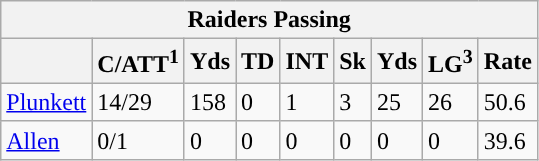<table class="wikitable">
<tr>
<th colspan="9">Raiders Passing</th>
</tr>
<tr>
<th></th>
<th>C/ATT<sup>1</sup></th>
<th>Yds</th>
<th>TD</th>
<th>INT</th>
<th>Sk</th>
<th>Yds</th>
<th>LG<sup>3</sup></th>
<th>Rate</th>
</tr>
<tr>
<td><a href='#'>Plunkett</a></td>
<td>14/29</td>
<td>158</td>
<td>0</td>
<td>1</td>
<td>3</td>
<td>25</td>
<td>26</td>
<td>50.6</td>
</tr>
<tr>
<td><a href='#'>Allen</a></td>
<td>0/1</td>
<td>0</td>
<td>0</td>
<td>0</td>
<td>0</td>
<td>0</td>
<td>0</td>
<td>39.6</td>
</tr>
</table>
